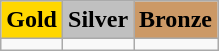<table class=wikitable>
<tr>
<td align=center bgcolor=gold> <strong>Gold</strong></td>
<td align=center bgcolor=silver> <strong>Silver</strong></td>
<td align=center bgcolor=cc9966> <strong>Bronze</strong></td>
</tr>
<tr>
<td></td>
<td></td>
<td></td>
</tr>
</table>
